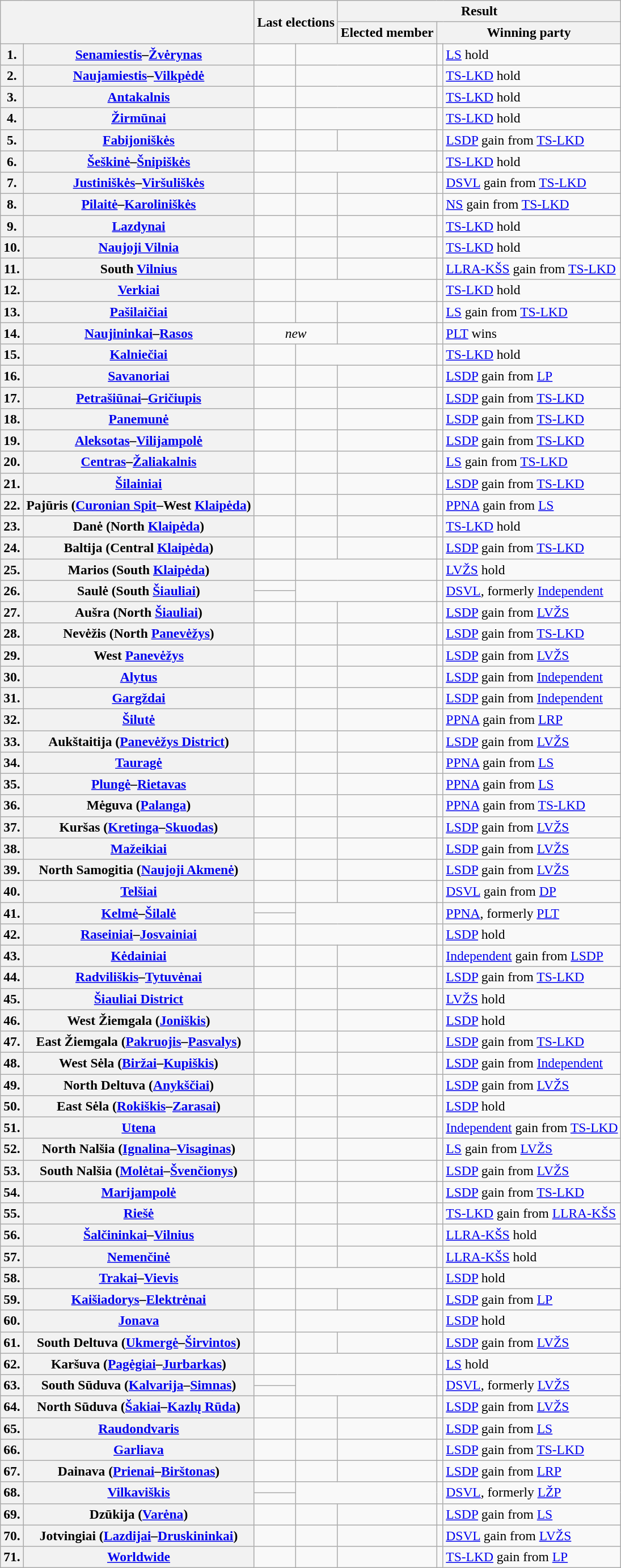<table class="wikitable sortable plainrowheaders" style="font-size: 98%;">
<tr>
<th colspan="2" rowspan="2"></th>
<th colspan="2" rowspan="2">Last elections</th>
<th colspan="3">Result</th>
</tr>
<tr>
<th>Elected member</th>
<th colspan="2">Winning party</th>
</tr>
<tr>
<th>1.</th>
<th scope="row"><a href='#'>Senamiestis</a>–<a href='#'>Žvėrynas</a></th>
<td bgcolor=></td>
<td colspan="2"><strong></strong></td>
<td bgcolor=></td>
<td><a href='#'>LS</a> hold</td>
</tr>
<tr>
<th>2.</th>
<th scope="row"><a href='#'>Naujamiestis</a>–<a href='#'>Vilkpėdė</a></th>
<td bgcolor=></td>
<td colspan="2"><strong></strong></td>
<td bgcolor=></td>
<td><a href='#'>TS-LKD</a> hold</td>
</tr>
<tr>
<th>3.</th>
<th scope="row"><a href='#'>Antakalnis</a></th>
<td bgcolor=></td>
<td colspan="2"></td>
<td bgcolor=></td>
<td><a href='#'>TS-LKD</a> hold</td>
</tr>
<tr>
<th>4.</th>
<th scope="row"><a href='#'>Žirmūnai</a></th>
<td bgcolor=></td>
<td colspan="2"><strong></strong></td>
<td bgcolor=></td>
<td><a href='#'>TS-LKD</a> hold</td>
</tr>
<tr>
<th>5.</th>
<th scope="row"><a href='#'>Fabijoniškės</a></th>
<td bgcolor=></td>
<td></td>
<td><strong></strong></td>
<td bgcolor=></td>
<td><a href='#'>LSDP</a> gain from <a href='#'>TS-LKD</a></td>
</tr>
<tr>
<th>6.</th>
<th scope="row"><a href='#'>Šeškinė</a>–<a href='#'>Šnipiškės</a></th>
<td bgcolor=></td>
<td colspan="2"><strong></strong></td>
<td bgcolor=></td>
<td><a href='#'>TS-LKD</a> hold</td>
</tr>
<tr>
<th>7.</th>
<th scope="row"><a href='#'>Justiniškės</a>–<a href='#'>Viršuliškės</a></th>
<td bgcolor=></td>
<td></td>
<td><strong></strong></td>
<td bgcolor=></td>
<td><a href='#'>DSVL</a> gain from <a href='#'>TS-LKD</a></td>
</tr>
<tr>
<th>8.</th>
<th scope="row"><a href='#'>Pilaitė</a>–<a href='#'>Karoliniškės</a></th>
<td bgcolor=></td>
<td></td>
<td><strong></strong></td>
<td bgcolor=></td>
<td><a href='#'>NS</a> gain from <a href='#'>TS-LKD</a></td>
</tr>
<tr>
<th>9.</th>
<th scope="row"><a href='#'>Lazdynai</a></th>
<td bgcolor=></td>
<td></td>
<td><strong></strong></td>
<td bgcolor=></td>
<td><a href='#'>TS-LKD</a> hold</td>
</tr>
<tr>
<th>10.</th>
<th scope="row"><a href='#'>Naujoji Vilnia</a></th>
<td bgcolor=></td>
<td></td>
<td><strong></strong></td>
<td bgcolor=></td>
<td><a href='#'>TS-LKD</a> hold</td>
</tr>
<tr>
<th>11.</th>
<th scope="row">South <a href='#'>Vilnius</a></th>
<td bgcolor=></td>
<td></td>
<td><strong></strong></td>
<td bgcolor=></td>
<td><a href='#'>LLRA-KŠS</a> gain from <a href='#'>TS-LKD</a></td>
</tr>
<tr>
<th>12.</th>
<th scope="row"><a href='#'>Verkiai</a></th>
<td bgcolor=></td>
<td colspan="2"><strong></strong></td>
<td bgcolor=></td>
<td><a href='#'>TS-LKD</a> hold</td>
</tr>
<tr>
<th>13.</th>
<th scope="row"><a href='#'>Pašilaičiai</a></th>
<td bgcolor=></td>
<td></td>
<td><strong></strong></td>
<td bgcolor=></td>
<td><a href='#'>LS</a> gain from <a href='#'>TS-LKD</a></td>
</tr>
<tr>
<th>14.</th>
<th scope="row"><a href='#'>Naujininkai</a>–<a href='#'>Rasos</a></th>
<td colspan="2" align="center"><em>new</em></td>
<td><strong></strong></td>
<td bgcolor=></td>
<td><a href='#'>PLT</a> wins</td>
</tr>
<tr>
<th>15.</th>
<th scope="row"><a href='#'>Kalniečiai</a></th>
<td bgcolor=></td>
<td colspan="2"><strong></strong></td>
<td bgcolor=></td>
<td><a href='#'>TS-LKD</a> hold</td>
</tr>
<tr>
<th>16.</th>
<th scope="row"><a href='#'>Savanoriai</a></th>
<td bgcolor=></td>
<td></td>
<td><strong></strong></td>
<td bgcolor=></td>
<td><a href='#'>LSDP</a> gain from <a href='#'>LP</a></td>
</tr>
<tr>
<th>17.</th>
<th scope="row"><a href='#'>Petrašiūnai</a>–<a href='#'>Gričiupis</a></th>
<td bgcolor=></td>
<td></td>
<td><strong></strong></td>
<td bgcolor=></td>
<td><a href='#'>LSDP</a> gain from <a href='#'>TS-LKD</a></td>
</tr>
<tr>
<th>18.</th>
<th scope="row"><a href='#'>Panemunė</a></th>
<td bgcolor=></td>
<td></td>
<td><strong></strong></td>
<td bgcolor=></td>
<td><a href='#'>LSDP</a> gain from <a href='#'>TS-LKD</a></td>
</tr>
<tr>
<th>19.</th>
<th scope="row"><a href='#'>Aleksotas</a>–<a href='#'>Vilijampolė</a></th>
<td bgcolor=></td>
<td></td>
<td><strong></strong></td>
<td bgcolor=></td>
<td><a href='#'>LSDP</a> gain from <a href='#'>TS-LKD</a></td>
</tr>
<tr>
<th>20.</th>
<th scope="row"><a href='#'>Centras</a>–<a href='#'>Žaliakalnis</a></th>
<td bgcolor=></td>
<td></td>
<td><strong></strong></td>
<td bgcolor=></td>
<td><a href='#'>LS</a> gain from <a href='#'>TS-LKD</a></td>
</tr>
<tr>
<th>21.</th>
<th scope="row"><a href='#'>Šilainiai</a></th>
<td bgcolor=></td>
<td></td>
<td><strong></strong></td>
<td bgcolor=></td>
<td><a href='#'>LSDP</a> gain from <a href='#'>TS-LKD</a></td>
</tr>
<tr>
<th>22.</th>
<th scope="row">Pajūris (<a href='#'>Curonian Spit</a>–West <a href='#'>Klaipėda</a>)</th>
<td bgcolor=></td>
<td></td>
<td><strong></strong></td>
<td bgcolor=></td>
<td><a href='#'>PPNA</a> gain from <a href='#'>LS</a></td>
</tr>
<tr>
<th>23.</th>
<th scope="row">Danė (North <a href='#'>Klaipėda</a>)</th>
<td bgcolor=></td>
<td></td>
<td><strong></strong></td>
<td bgcolor=></td>
<td><a href='#'>TS-LKD</a> hold</td>
</tr>
<tr>
<th>24.</th>
<th scope="row">Baltija (Central <a href='#'>Klaipėda</a>)</th>
<td bgcolor=></td>
<td></td>
<td><strong></strong></td>
<td bgcolor=></td>
<td><a href='#'>LSDP</a> gain from <a href='#'>TS-LKD</a></td>
</tr>
<tr>
<th>25.</th>
<th scope="row">Marios (South <a href='#'>Klaipėda</a>)</th>
<td bgcolor=></td>
<td colspan="2"><strong></strong></td>
<td bgcolor=></td>
<td><a href='#'>LVŽS</a> hold</td>
</tr>
<tr>
<th rowspan="2">26.</th>
<th rowspan="2" scope="row">Saulė (South <a href='#'>Šiauliai</a>)</th>
<td bgcolor=></td>
<td rowspan="2" colspan="2"><strong></strong></td>
<td rowspan="2" bgcolor=></td>
<td rowspan="2"><a href='#'>DSVL</a>, formerly <a href='#'>Independent</a></td>
</tr>
<tr>
<td bgcolor=></td>
</tr>
<tr>
<th>27.</th>
<th scope="row">Aušra (North <a href='#'>Šiauliai</a>)</th>
<td bgcolor=></td>
<td></td>
<td><strong></strong></td>
<td bgcolor=></td>
<td><a href='#'>LSDP</a> gain from <a href='#'>LVŽS</a></td>
</tr>
<tr>
<th>28.</th>
<th scope="row">Nevėžis (North <a href='#'>Panevėžys</a>)</th>
<td bgcolor=></td>
<td></td>
<td><strong></strong></td>
<td bgcolor=></td>
<td><a href='#'>LSDP</a> gain from <a href='#'>TS-LKD</a></td>
</tr>
<tr>
<th>29.</th>
<th scope="row">West <a href='#'>Panevėžys</a></th>
<td bgcolor=></td>
<td></td>
<td><strong></strong></td>
<td bgcolor=></td>
<td><a href='#'>LSDP</a> gain from <a href='#'>LVŽS</a></td>
</tr>
<tr>
<th>30.</th>
<th scope="row"><a href='#'>Alytus</a></th>
<td bgcolor=></td>
<td></td>
<td><strong></strong></td>
<td bgcolor=></td>
<td><a href='#'>LSDP</a> gain from <a href='#'>Independent</a></td>
</tr>
<tr>
<th>31.</th>
<th scope="row"><a href='#'>Gargždai</a></th>
<td bgcolor=></td>
<td></td>
<td><strong></strong></td>
<td bgcolor=></td>
<td><a href='#'>LSDP</a> gain from <a href='#'>Independent</a></td>
</tr>
<tr>
<th>32.</th>
<th scope="row"><a href='#'>Šilutė</a></th>
<td bgcolor=></td>
<td></td>
<td><strong></strong></td>
<td bgcolor=></td>
<td><a href='#'>PPNA</a> gain from <a href='#'>LRP</a></td>
</tr>
<tr>
<th>33.</th>
<th scope="row">Aukštaitija (<a href='#'>Panevėžys District</a>)</th>
<td bgcolor=></td>
<td></td>
<td><strong></strong></td>
<td bgcolor=></td>
<td><a href='#'>LSDP</a> gain from <a href='#'>LVŽS</a></td>
</tr>
<tr>
<th>34.</th>
<th scope="row"><a href='#'>Tauragė</a></th>
<td bgcolor=></td>
<td></td>
<td><strong></strong></td>
<td bgcolor=></td>
<td><a href='#'>PPNA</a> gain from <a href='#'>LS</a></td>
</tr>
<tr>
<th>35.</th>
<th scope="row"><a href='#'>Plungė</a>–<a href='#'>Rietavas</a></th>
<td bgcolor=></td>
<td></td>
<td><strong></strong></td>
<td bgcolor=></td>
<td><a href='#'>PPNA</a> gain from <a href='#'>LS</a></td>
</tr>
<tr>
<th>36.</th>
<th scope="row">Mėguva (<a href='#'>Palanga</a>)</th>
<td bgcolor=></td>
<td></td>
<td><strong></strong></td>
<td bgcolor=></td>
<td><a href='#'>PPNA</a> gain from <a href='#'>TS-LKD</a></td>
</tr>
<tr>
<th>37.</th>
<th scope="row">Kuršas (<a href='#'>Kretinga</a>–<a href='#'>Skuodas</a>)</th>
<td bgcolor=></td>
<td></td>
<td><strong></strong></td>
<td bgcolor=></td>
<td><a href='#'>LSDP</a> gain from <a href='#'>LVŽS</a></td>
</tr>
<tr>
<th>38.</th>
<th scope="row"><a href='#'>Mažeikiai</a></th>
<td bgcolor=></td>
<td></td>
<td><strong></strong></td>
<td bgcolor=></td>
<td><a href='#'>LSDP</a> gain from <a href='#'>LVŽS</a></td>
</tr>
<tr>
<th>39.</th>
<th scope="row">North Samogitia (<a href='#'>Naujoji Akmenė</a>)</th>
<td bgcolor=></td>
<td></td>
<td><strong></strong></td>
<td bgcolor=></td>
<td><a href='#'>LSDP</a> gain from <a href='#'>LVŽS</a></td>
</tr>
<tr>
<th>40.</th>
<th scope="row"><a href='#'>Telšiai</a></th>
<td bgcolor=></td>
<td></td>
<td><strong></strong></td>
<td bgcolor=></td>
<td><a href='#'>DSVL</a> gain from <a href='#'>DP</a></td>
</tr>
<tr>
<th rowspan="2">41.</th>
<th rowspan="2" scope="row"><a href='#'>Kelmė</a>–<a href='#'>Šilalė</a></th>
<td bgcolor=></td>
<td rowspan="2" colspan="2"><strong></strong></td>
<td rowspan="2" bgcolor=></td>
<td rowspan="2"><a href='#'>PPNA</a>, formerly <a href='#'>PLT</a></td>
</tr>
<tr>
<td bgcolor=></td>
</tr>
<tr>
<th>42.</th>
<th scope="row"><a href='#'>Raseiniai</a>–<a href='#'>Josvainiai</a></th>
<td bgcolor=></td>
<td colspan="2"><strong></strong></td>
<td bgcolor=></td>
<td><a href='#'>LSDP</a> hold</td>
</tr>
<tr>
<th>43.</th>
<th scope="row"><a href='#'>Kėdainiai</a></th>
<td bgcolor=></td>
<td></td>
<td><strong></strong></td>
<td bgcolor=></td>
<td><a href='#'>Independent</a> gain from <a href='#'>LSDP</a></td>
</tr>
<tr>
<th>44.</th>
<th scope="row"><a href='#'>Radviliškis</a>–<a href='#'>Tytuvėnai</a></th>
<td bgcolor=></td>
<td></td>
<td><strong></strong></td>
<td bgcolor=></td>
<td><a href='#'>LSDP</a> gain from <a href='#'>TS-LKD</a></td>
</tr>
<tr>
<th>45.</th>
<th scope="row"><a href='#'>Šiauliai District</a></th>
<td bgcolor=></td>
<td></td>
<td><strong></strong></td>
<td bgcolor=></td>
<td><a href='#'>LVŽS</a> hold</td>
</tr>
<tr>
<th>46.</th>
<th scope="row">West Žiemgala (<a href='#'>Joniškis</a>)</th>
<td bgcolor=></td>
<td></td>
<td><strong></strong></td>
<td bgcolor=></td>
<td><a href='#'>LSDP</a> hold</td>
</tr>
<tr>
<th>47.</th>
<th scope="row">East Žiemgala (<a href='#'>Pakruojis</a>–<a href='#'>Pasvalys</a>)</th>
<td bgcolor=></td>
<td></td>
<td><strong></strong></td>
<td bgcolor=></td>
<td><a href='#'>LSDP</a> gain from <a href='#'>TS-LKD</a></td>
</tr>
<tr>
<th>48.</th>
<th scope="row">West Sėla (<a href='#'>Biržai</a>–<a href='#'>Kupiškis</a>)</th>
<td bgcolor=></td>
<td></td>
<td><strong></strong></td>
<td bgcolor=></td>
<td><a href='#'>LSDP</a> gain from <a href='#'>Independent</a></td>
</tr>
<tr>
<th>49.</th>
<th scope="row">North Deltuva (<a href='#'>Anykščiai</a>)</th>
<td bgcolor=></td>
<td></td>
<td><strong></strong></td>
<td bgcolor=></td>
<td><a href='#'>LSDP</a> gain from <a href='#'>LVŽS</a></td>
</tr>
<tr>
<th>50.</th>
<th scope="row">East Sėla (<a href='#'>Rokiškis</a>–<a href='#'>Zarasai</a>)</th>
<td bgcolor=></td>
<td></td>
<td><strong></strong></td>
<td bgcolor=></td>
<td><a href='#'>LSDP</a> hold</td>
</tr>
<tr>
<th>51.</th>
<th scope="row"><a href='#'>Utena</a></th>
<td bgcolor=></td>
<td></td>
<td><strong></strong></td>
<td bgcolor=></td>
<td><a href='#'>Independent</a> gain from <a href='#'>TS-LKD</a></td>
</tr>
<tr>
<th>52.</th>
<th scope="row">North Nalšia (<a href='#'>Ignalina</a>–<a href='#'>Visaginas</a>)</th>
<td bgcolor=></td>
<td></td>
<td><strong></strong></td>
<td bgcolor=></td>
<td><a href='#'>LS</a> gain from <a href='#'>LVŽS</a></td>
</tr>
<tr>
<th>53.</th>
<th scope="row">South Nalšia (<a href='#'>Molėtai</a>–<a href='#'>Švenčionys</a>)</th>
<td bgcolor=></td>
<td></td>
<td><strong></strong></td>
<td bgcolor=></td>
<td><a href='#'>LSDP</a> gain from <a href='#'>LVŽS</a></td>
</tr>
<tr>
<th>54.</th>
<th scope="row"><a href='#'>Marijampolė</a></th>
<td bgcolor=></td>
<td></td>
<td><strong></strong></td>
<td bgcolor=></td>
<td><a href='#'>LSDP</a> gain from <a href='#'>TS-LKD</a></td>
</tr>
<tr>
<th>55.</th>
<th scope="row"><a href='#'>Riešė</a></th>
<td bgcolor=></td>
<td></td>
<td><strong></strong></td>
<td bgcolor=></td>
<td><a href='#'>TS-LKD</a> gain from <a href='#'>LLRA-KŠS</a></td>
</tr>
<tr>
<th>56.</th>
<th scope="row"><a href='#'>Šalčininkai</a>–<a href='#'>Vilnius</a></th>
<td bgcolor=></td>
<td></td>
<td><strong></strong></td>
<td bgcolor=></td>
<td><a href='#'>LLRA-KŠS</a> hold</td>
</tr>
<tr>
<th>57.</th>
<th scope="row"><a href='#'>Nemenčinė</a></th>
<td bgcolor=></td>
<td></td>
<td><strong></strong></td>
<td bgcolor=></td>
<td><a href='#'>LLRA-KŠS</a> hold</td>
</tr>
<tr>
<th>58.</th>
<th scope="row"><a href='#'>Trakai</a>–<a href='#'>Vievis</a></th>
<td bgcolor=></td>
<td colspan="2"><strong></strong></td>
<td bgcolor=></td>
<td><a href='#'>LSDP</a> hold</td>
</tr>
<tr>
<th>59.</th>
<th scope="row"><a href='#'>Kaišiadorys</a>–<a href='#'>Elektrėnai</a></th>
<td bgcolor=></td>
<td></td>
<td><strong></strong></td>
<td bgcolor=></td>
<td><a href='#'>LSDP</a> gain from <a href='#'>LP</a></td>
</tr>
<tr>
<th>60.</th>
<th scope="row"><a href='#'>Jonava</a></th>
<td bgcolor=></td>
<td colspan="2"><strong></strong></td>
<td bgcolor=></td>
<td><a href='#'>LSDP</a> hold</td>
</tr>
<tr>
<th>61.</th>
<th scope="row">South Deltuva (<a href='#'>Ukmergė</a>–<a href='#'>Širvintos</a>)</th>
<td bgcolor=></td>
<td></td>
<td><strong></strong></td>
<td bgcolor=></td>
<td><a href='#'>LSDP</a> gain from <a href='#'>LVŽS</a></td>
</tr>
<tr>
<th>62.</th>
<th scope="row">Karšuva (<a href='#'>Pagėgiai</a>–<a href='#'>Jurbarkas</a>)</th>
<td bgcolor=></td>
<td colspan="2"><strong></strong></td>
<td bgcolor=></td>
<td><a href='#'>LS</a> hold</td>
</tr>
<tr>
<th rowspan="2">63.</th>
<th rowspan="2" scope="row">South Sūduva (<a href='#'>Kalvarija</a>–<a href='#'>Simnas</a>)</th>
<td bgcolor=></td>
<td rowspan="2" colspan="2"><strong></strong></td>
<td rowspan="2" bgcolor=></td>
<td rowspan="2"><a href='#'>DSVL</a>, formerly <a href='#'>LVŽS</a></td>
</tr>
<tr>
<td bgcolor=></td>
</tr>
<tr>
<th>64.</th>
<th scope="row">North Sūduva (<a href='#'>Šakiai</a>–<a href='#'>Kazlų Rūda</a>)</th>
<td bgcolor=></td>
<td></td>
<td><strong></strong></td>
<td bgcolor=></td>
<td><a href='#'>LSDP</a> gain from <a href='#'>LVŽS</a></td>
</tr>
<tr>
<th>65.</th>
<th scope="row"><a href='#'>Raudondvaris</a></th>
<td bgcolor=></td>
<td></td>
<td><strong></strong></td>
<td bgcolor=></td>
<td><a href='#'>LSDP</a> gain from <a href='#'>LS</a></td>
</tr>
<tr>
<th>66.</th>
<th scope="row"><a href='#'>Garliava</a></th>
<td bgcolor=></td>
<td></td>
<td><strong></strong></td>
<td bgcolor=></td>
<td><a href='#'>LSDP</a> gain from <a href='#'>TS-LKD</a></td>
</tr>
<tr>
<th>67.</th>
<th scope="row">Dainava (<a href='#'>Prienai</a>–<a href='#'>Birštonas</a>)</th>
<td bgcolor=></td>
<td></td>
<td><strong></strong></td>
<td bgcolor=></td>
<td><a href='#'>LSDP</a> gain from <a href='#'>LRP</a></td>
</tr>
<tr>
<th rowspan="2">68.</th>
<th rowspan="2" scope="row"><a href='#'>Vilkaviškis</a></th>
<td bgcolor=></td>
<td rowspan="2" colspan="2"><strong></strong></td>
<td rowspan="2" bgcolor=></td>
<td rowspan="2"><a href='#'>DSVL</a>, formerly <a href='#'>LŽP</a></td>
</tr>
<tr>
<td bgcolor=></td>
</tr>
<tr>
<th>69.</th>
<th scope="row">Dzūkija (<a href='#'>Varėna</a>)</th>
<td bgcolor=></td>
<td></td>
<td><strong></strong></td>
<td bgcolor=></td>
<td><a href='#'>LSDP</a> gain from <a href='#'>LS</a></td>
</tr>
<tr>
<th>70.</th>
<th scope="row">Jotvingiai (<a href='#'>Lazdijai</a>–<a href='#'>Druskininkai</a>)</th>
<td bgcolor=></td>
<td></td>
<td><strong></strong></td>
<td bgcolor=></td>
<td><a href='#'>DSVL</a> gain from <a href='#'>LVŽS</a></td>
</tr>
<tr>
<th>71.</th>
<th scope="row"><a href='#'>Worldwide</a></th>
<td bgcolor=></td>
<td></td>
<td><strong></strong></td>
<td bgcolor=></td>
<td><a href='#'>TS-LKD</a> gain from <a href='#'>LP</a></td>
</tr>
</table>
